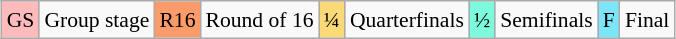<table class="wikitable" style="margin:0.5em auto; font-size:90%; line-height:1.25em;">
<tr>
<td style="background-color:#FFBBBB; text-align:center;">GS</td>
<td>Group stage</td>
<td style="background-color:#FC9B6A; text-align:center;">R16</td>
<td>Round of 16</td>
<td style="background-color:#FAD978; text-align:center;">¼</td>
<td>Quarterfinals</td>
<td style="background-color:#7DFADB; text-align:center;">½</td>
<td>Semifinals</td>
<td style="background-color:#7DE5FA; text-align:center;">F</td>
<td>Final</td>
</tr>
</table>
